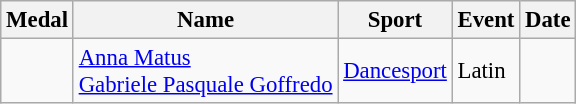<table class="wikitable sortable" style="font-size: 95%;">
<tr>
<th>Medal</th>
<th>Name</th>
<th>Sport</th>
<th>Event</th>
<th>Date</th>
</tr>
<tr>
<td></td>
<td><a href='#'>Anna Matus</a><br><a href='#'>Gabriele Pasquale Goffredo</a></td>
<td><a href='#'>Dancesport</a></td>
<td>Latin</td>
<td></td>
</tr>
</table>
